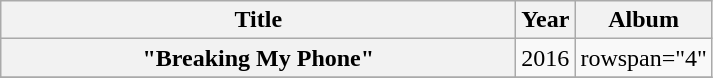<table class="wikitable plainrowheaders" style="text-align:center;">
<tr>
<th scope="col" style="width:21em;">Title</th>
<th scope="col" style="width:1em;">Year</th>
<th scope="col">Album</th>
</tr>
<tr>
<th scope="row">"Breaking My Phone"<br></th>
<td>2016</td>
<td>rowspan="4" </td>
</tr>
<tr>
</tr>
</table>
